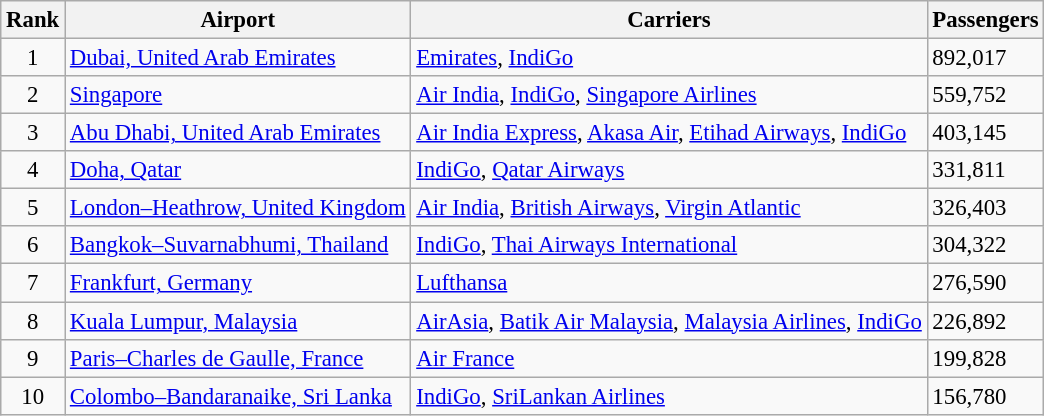<table class="wikitable sortable" style="font-size: 95%">
<tr>
<th>Rank</th>
<th>Airport</th>
<th>Carriers</th>
<th>Passengers</th>
</tr>
<tr>
<td style="text-align:center;">1</td>
<td> <a href='#'>Dubai, United Arab Emirates</a></td>
<td><a href='#'>Emirates</a>, <a href='#'>IndiGo</a></td>
<td>892,017</td>
</tr>
<tr>
<td style="text-align:center;">2</td>
<td> <a href='#'>Singapore</a></td>
<td><a href='#'>Air India</a>, <a href='#'>IndiGo</a>, <a href='#'>Singapore Airlines</a></td>
<td>559,752</td>
</tr>
<tr>
<td style="text-align:center;">3</td>
<td> <a href='#'>Abu Dhabi, United Arab Emirates</a></td>
<td><a href='#'>Air India Express</a>, <a href='#'>Akasa Air</a>, <a href='#'>Etihad Airways</a>, <a href='#'>IndiGo</a></td>
<td>403,145</td>
</tr>
<tr>
<td style="text-align:center;">4</td>
<td> <a href='#'>Doha, Qatar</a></td>
<td><a href='#'>IndiGo</a>, <a href='#'>Qatar Airways</a></td>
<td>331,811</td>
</tr>
<tr>
<td style="text-align:center;">5</td>
<td> <a href='#'>London–Heathrow, United Kingdom</a></td>
<td><a href='#'>Air India</a>, <a href='#'>British Airways</a>, <a href='#'>Virgin Atlantic</a></td>
<td>326,403</td>
</tr>
<tr>
<td style="text-align:center;">6</td>
<td> <a href='#'>Bangkok–Suvarnabhumi, Thailand</a></td>
<td><a href='#'>IndiGo</a>, <a href='#'>Thai Airways International</a></td>
<td>304,322</td>
</tr>
<tr>
<td style="text-align:center;">7</td>
<td> <a href='#'>Frankfurt, Germany</a></td>
<td><a href='#'>Lufthansa</a></td>
<td>276,590</td>
</tr>
<tr>
<td style="text-align:center;">8</td>
<td> <a href='#'>Kuala Lumpur, Malaysia</a></td>
<td><a href='#'>AirAsia</a>, <a href='#'>Batik Air Malaysia</a>, <a href='#'>Malaysia Airlines</a>, <a href='#'>IndiGo</a></td>
<td>226,892</td>
</tr>
<tr>
<td style="text-align:center;">9</td>
<td> <a href='#'>Paris–Charles de Gaulle, France</a></td>
<td><a href='#'>Air France</a></td>
<td>199,828</td>
</tr>
<tr>
<td style="text-align:center;">10</td>
<td> <a href='#'>Colombo–Bandaranaike, Sri Lanka</a></td>
<td><a href='#'>IndiGo</a>, <a href='#'>SriLankan Airlines</a></td>
<td>156,780</td>
</tr>
</table>
